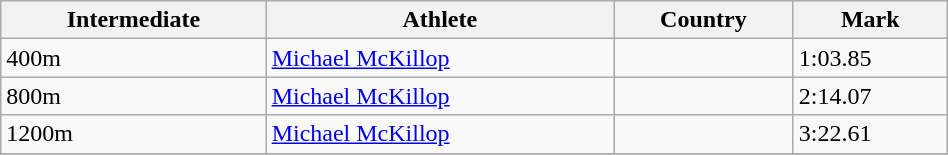<table class="wikitable" width=50%>
<tr>
<th>Intermediate</th>
<th>Athlete</th>
<th>Country</th>
<th>Mark</th>
</tr>
<tr>
<td>400m</td>
<td><a href='#'>Michael McKillop</a></td>
<td></td>
<td>1:03.85</td>
</tr>
<tr>
<td>800m</td>
<td><a href='#'>Michael McKillop</a></td>
<td></td>
<td>2:14.07</td>
</tr>
<tr>
<td>1200m</td>
<td><a href='#'>Michael McKillop</a></td>
<td></td>
<td>3:22.61</td>
</tr>
<tr>
</tr>
</table>
